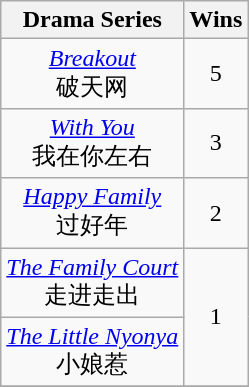<table class="wikitable" style="text-align: center">
<tr>
<th>Drama Series</th>
<th>Wins</th>
</tr>
<tr>
<td><em><a href='#'>Breakout</a></em><br> 破天网</td>
<td>5</td>
</tr>
<tr>
<td><em><a href='#'>With You</a></em><br> 我在你左右</td>
<td>3</td>
</tr>
<tr>
<td><em><a href='#'>Happy Family</a></em><br> 过好年</td>
<td>2</td>
</tr>
<tr>
<td><em><a href='#'>The Family Court</a></em><br> 走进走出</td>
<td rowspan=2>1</td>
</tr>
<tr>
<td><em><a href='#'>The Little Nyonya</a></em> <br>小娘惹</td>
</tr>
<tr>
</tr>
</table>
